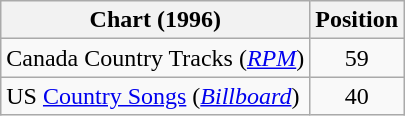<table class="wikitable sortable">
<tr>
<th scope="col">Chart (1996)</th>
<th scope="col">Position</th>
</tr>
<tr>
<td>Canada Country Tracks (<em><a href='#'>RPM</a></em>)</td>
<td align="center">59</td>
</tr>
<tr>
<td>US <a href='#'>Country Songs</a> (<em><a href='#'>Billboard</a></em>)</td>
<td align="center">40</td>
</tr>
</table>
